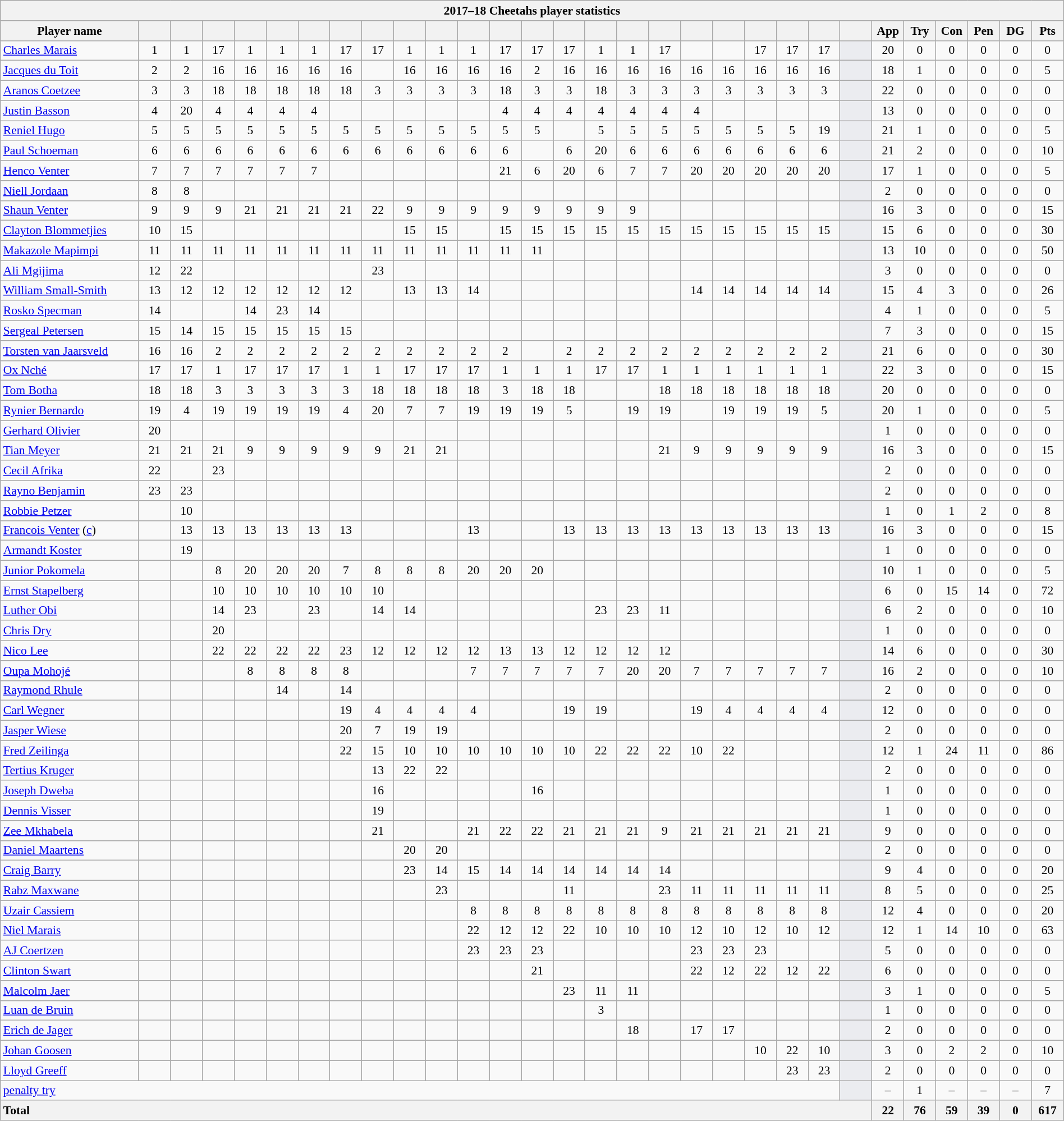<table class="wikitable sortable" style="text-align:center; font-size:90%; width:100%">
<tr>
<th colspan="100%">2017–18 Cheetahs player statistics</th>
</tr>
<tr>
<th style="width:13%;">Player name</th>
<th style="width:3%;"></th>
<th style="width:3%;"></th>
<th style="width:3%;"></th>
<th style="width:3%;"></th>
<th style="width:3%;"></th>
<th style="width:3%;"></th>
<th style="width:3%;"></th>
<th style="width:3%;"></th>
<th style="width:3%;"></th>
<th style="width:3%;"></th>
<th style="width:3%;"></th>
<th style="width:3%;"></th>
<th style="width:3%;"></th>
<th style="width:3%;"></th>
<th style="width:3%;"></th>
<th style="width:3%;"></th>
<th style="width:3%;"></th>
<th style="width:3%;"></th>
<th style="width:3%;"></th>
<th style="width:3%;"></th>
<th style="width:3%;"></th>
<th style="width:3%;"></th>
<th style="width:3%;"></th>
<th style="width:3%;">App</th>
<th style="width:3%;">Try</th>
<th style="width:3%;">Con</th>
<th style="width:3%;">Pen</th>
<th style="width:3%;">DG</th>
<th style="width:3%;">Pts</th>
</tr>
<tr>
<td style="text-align:left;"><a href='#'>Charles Marais</a></td>
<td>1</td>
<td>1</td>
<td>17 </td>
<td>1</td>
<td>1</td>
<td>1</td>
<td>17 </td>
<td>17 </td>
<td>1</td>
<td>1</td>
<td>1</td>
<td>17 </td>
<td>17 </td>
<td>17 </td>
<td>1</td>
<td>1</td>
<td>17 </td>
<td></td>
<td></td>
<td>17 </td>
<td>17 </td>
<td>17 </td>
<td style="background:#EBECF0;"></td>
<td>20</td>
<td>0</td>
<td>0</td>
<td>0</td>
<td>0</td>
<td>0</td>
</tr>
<tr>
<td style="text-align:left;"><a href='#'>Jacques du Toit</a></td>
<td>2</td>
<td>2</td>
<td>16 </td>
<td>16 </td>
<td>16 </td>
<td>16 </td>
<td>16</td>
<td></td>
<td>16 </td>
<td>16 </td>
<td>16 </td>
<td>16 </td>
<td>2</td>
<td>16</td>
<td>16 </td>
<td>16 </td>
<td>16 </td>
<td>16 </td>
<td>16 </td>
<td>16</td>
<td>16 </td>
<td>16 </td>
<td style="background:#EBECF0;"></td>
<td>18</td>
<td>1</td>
<td>0</td>
<td>0</td>
<td>0</td>
<td>5</td>
</tr>
<tr>
<td style="text-align:left;"><a href='#'>Aranos Coetzee</a></td>
<td>3</td>
<td>3</td>
<td>18 </td>
<td>18 </td>
<td>18 </td>
<td>18 </td>
<td>18 </td>
<td>3</td>
<td>3</td>
<td>3</td>
<td>3</td>
<td>18 </td>
<td>3</td>
<td>3</td>
<td>18 </td>
<td>3</td>
<td>3</td>
<td>3</td>
<td>3</td>
<td>3</td>
<td>3</td>
<td>3</td>
<td style="background:#EBECF0;"></td>
<td>22</td>
<td>0</td>
<td>0</td>
<td>0</td>
<td>0</td>
<td>0</td>
</tr>
<tr>
<td style="text-align:left;"><a href='#'>Justin Basson</a></td>
<td>4</td>
<td>20 </td>
<td>4</td>
<td>4</td>
<td>4</td>
<td>4</td>
<td></td>
<td></td>
<td></td>
<td></td>
<td></td>
<td>4</td>
<td>4</td>
<td>4</td>
<td>4</td>
<td>4</td>
<td>4</td>
<td>4</td>
<td></td>
<td></td>
<td></td>
<td></td>
<td style="background:#EBECF0;"></td>
<td>13</td>
<td>0</td>
<td>0</td>
<td>0</td>
<td>0</td>
<td>0</td>
</tr>
<tr>
<td style="text-align:left;"><a href='#'>Reniel Hugo</a></td>
<td>5</td>
<td>5</td>
<td>5</td>
<td>5</td>
<td>5</td>
<td>5</td>
<td>5</td>
<td>5</td>
<td>5</td>
<td>5</td>
<td>5</td>
<td>5</td>
<td>5</td>
<td></td>
<td>5</td>
<td>5</td>
<td>5</td>
<td>5</td>
<td>5</td>
<td>5</td>
<td>5</td>
<td>19 </td>
<td style="background:#EBECF0;"></td>
<td>21</td>
<td>1</td>
<td>0</td>
<td>0</td>
<td>0</td>
<td>5</td>
</tr>
<tr>
<td style="text-align:left;"><a href='#'>Paul Schoeman</a></td>
<td>6</td>
<td>6</td>
<td>6</td>
<td>6</td>
<td>6</td>
<td>6</td>
<td>6</td>
<td>6</td>
<td>6</td>
<td>6</td>
<td>6</td>
<td>6</td>
<td></td>
<td>6</td>
<td>20 </td>
<td>6</td>
<td>6</td>
<td>6</td>
<td>6</td>
<td>6</td>
<td>6</td>
<td>6</td>
<td style="background:#EBECF0;"></td>
<td>21</td>
<td>2</td>
<td>0</td>
<td>0</td>
<td>0</td>
<td>10</td>
</tr>
<tr>
<td style="text-align:left;"><a href='#'>Henco Venter</a></td>
<td>7</td>
<td>7</td>
<td>7</td>
<td>7</td>
<td>7</td>
<td>7</td>
<td></td>
<td></td>
<td></td>
<td></td>
<td></td>
<td>21 </td>
<td>6</td>
<td>20 </td>
<td>6</td>
<td>7</td>
<td>7</td>
<td>20 </td>
<td>20 </td>
<td>20 </td>
<td>20 </td>
<td>20 </td>
<td style="background:#EBECF0;"></td>
<td>17</td>
<td>1</td>
<td>0</td>
<td>0</td>
<td>0</td>
<td>5</td>
</tr>
<tr>
<td style="text-align:left;"><a href='#'>Niell Jordaan</a></td>
<td>8</td>
<td>8</td>
<td></td>
<td></td>
<td></td>
<td></td>
<td></td>
<td></td>
<td></td>
<td></td>
<td></td>
<td></td>
<td></td>
<td></td>
<td></td>
<td></td>
<td></td>
<td></td>
<td></td>
<td></td>
<td></td>
<td></td>
<td style="background:#EBECF0;"></td>
<td>2</td>
<td>0</td>
<td>0</td>
<td>0</td>
<td>0</td>
<td>0</td>
</tr>
<tr>
<td style="text-align:left;"><a href='#'>Shaun Venter</a></td>
<td>9</td>
<td>9</td>
<td>9</td>
<td>21 </td>
<td>21 </td>
<td>21 </td>
<td>21 </td>
<td>22 </td>
<td>9</td>
<td>9</td>
<td>9</td>
<td>9</td>
<td>9</td>
<td>9</td>
<td>9</td>
<td>9</td>
<td></td>
<td></td>
<td></td>
<td></td>
<td></td>
<td></td>
<td style="background:#EBECF0;"></td>
<td>16</td>
<td>3</td>
<td>0</td>
<td>0</td>
<td>0</td>
<td>15</td>
</tr>
<tr>
<td style="text-align:left;"><a href='#'>Clayton Blommetjies</a></td>
<td>10</td>
<td>15</td>
<td></td>
<td></td>
<td></td>
<td></td>
<td></td>
<td></td>
<td>15</td>
<td>15</td>
<td></td>
<td>15</td>
<td>15</td>
<td>15</td>
<td>15</td>
<td>15</td>
<td>15</td>
<td>15</td>
<td>15</td>
<td>15</td>
<td>15</td>
<td>15</td>
<td style="background:#EBECF0;"></td>
<td>15</td>
<td>6</td>
<td>0</td>
<td>0</td>
<td>0</td>
<td>30</td>
</tr>
<tr>
<td style="text-align:left;"><a href='#'>Makazole Mapimpi</a></td>
<td>11</td>
<td>11</td>
<td>11</td>
<td>11</td>
<td>11</td>
<td>11</td>
<td>11</td>
<td>11</td>
<td>11</td>
<td>11</td>
<td>11</td>
<td>11</td>
<td>11</td>
<td></td>
<td></td>
<td></td>
<td></td>
<td></td>
<td></td>
<td></td>
<td></td>
<td></td>
<td style="background:#EBECF0;"></td>
<td>13</td>
<td>10</td>
<td>0</td>
<td>0</td>
<td>0</td>
<td>50</td>
</tr>
<tr>
<td style="text-align:left;"><a href='#'>Ali Mgijima</a></td>
<td>12</td>
<td>22 </td>
<td></td>
<td></td>
<td></td>
<td></td>
<td></td>
<td>23 </td>
<td></td>
<td></td>
<td></td>
<td></td>
<td></td>
<td></td>
<td></td>
<td></td>
<td></td>
<td></td>
<td></td>
<td></td>
<td></td>
<td></td>
<td style="background:#EBECF0;"></td>
<td>3</td>
<td>0</td>
<td>0</td>
<td>0</td>
<td>0</td>
<td>0</td>
</tr>
<tr>
<td style="text-align:left;"><a href='#'>William Small-Smith</a></td>
<td>13</td>
<td>12</td>
<td>12</td>
<td>12</td>
<td>12</td>
<td>12</td>
<td>12</td>
<td></td>
<td>13</td>
<td>13</td>
<td>14</td>
<td></td>
<td></td>
<td></td>
<td></td>
<td></td>
<td></td>
<td>14</td>
<td>14</td>
<td>14</td>
<td>14</td>
<td>14</td>
<td style="background:#EBECF0;"></td>
<td>15</td>
<td>4</td>
<td>3</td>
<td>0</td>
<td>0</td>
<td>26</td>
</tr>
<tr>
<td style="text-align:left;"><a href='#'>Rosko Specman</a></td>
<td>14</td>
<td></td>
<td></td>
<td>14</td>
<td>23 </td>
<td>14</td>
<td></td>
<td></td>
<td></td>
<td></td>
<td></td>
<td></td>
<td></td>
<td></td>
<td></td>
<td></td>
<td></td>
<td></td>
<td></td>
<td></td>
<td></td>
<td></td>
<td style="background:#EBECF0;"></td>
<td>4</td>
<td>1</td>
<td>0</td>
<td>0</td>
<td>0</td>
<td>5</td>
</tr>
<tr>
<td style="text-align:left;"><a href='#'>Sergeal Petersen</a></td>
<td>15</td>
<td>14</td>
<td>15</td>
<td>15</td>
<td>15</td>
<td>15</td>
<td>15</td>
<td></td>
<td></td>
<td></td>
<td></td>
<td></td>
<td></td>
<td></td>
<td></td>
<td></td>
<td></td>
<td></td>
<td></td>
<td></td>
<td></td>
<td></td>
<td style="background:#EBECF0;"></td>
<td>7</td>
<td>3</td>
<td>0</td>
<td>0</td>
<td>0</td>
<td>15</td>
</tr>
<tr>
<td style="text-align:left;"><a href='#'>Torsten van Jaarsveld</a></td>
<td>16 </td>
<td>16 </td>
<td>2</td>
<td>2</td>
<td>2</td>
<td>2</td>
<td>2</td>
<td>2</td>
<td>2</td>
<td>2</td>
<td>2</td>
<td>2</td>
<td></td>
<td>2</td>
<td>2</td>
<td>2</td>
<td>2</td>
<td>2</td>
<td>2</td>
<td>2</td>
<td>2</td>
<td>2</td>
<td style="background:#EBECF0;"></td>
<td>21</td>
<td>6</td>
<td>0</td>
<td>0</td>
<td>0</td>
<td>30</td>
</tr>
<tr>
<td style="text-align:left;"><a href='#'>Ox Nché</a></td>
<td>17 </td>
<td>17 </td>
<td>1</td>
<td>17 </td>
<td>17 </td>
<td>17 </td>
<td>1</td>
<td>1</td>
<td>17 </td>
<td>17 </td>
<td>17 </td>
<td>1</td>
<td>1</td>
<td>1</td>
<td>17 </td>
<td>17 </td>
<td>1</td>
<td>1</td>
<td>1</td>
<td>1</td>
<td>1</td>
<td>1</td>
<td style="background:#EBECF0;"></td>
<td>22</td>
<td>3</td>
<td>0</td>
<td>0</td>
<td>0</td>
<td>15</td>
</tr>
<tr>
<td style="text-align:left;"><a href='#'>Tom Botha</a></td>
<td>18 </td>
<td>18 </td>
<td>3</td>
<td>3</td>
<td>3</td>
<td>3</td>
<td>3</td>
<td>18 </td>
<td>18 </td>
<td>18 </td>
<td>18 </td>
<td>3</td>
<td>18 </td>
<td>18 </td>
<td></td>
<td></td>
<td>18 </td>
<td>18 </td>
<td>18 </td>
<td>18 </td>
<td>18 </td>
<td>18 </td>
<td style="background:#EBECF0;"></td>
<td>20</td>
<td>0</td>
<td>0</td>
<td>0</td>
<td>0</td>
<td>0</td>
</tr>
<tr>
<td style="text-align:left;"><a href='#'>Rynier Bernardo</a></td>
<td>19 </td>
<td>4</td>
<td>19 </td>
<td>19 </td>
<td>19 </td>
<td>19 </td>
<td>4</td>
<td>20 </td>
<td>7</td>
<td>7</td>
<td>19 </td>
<td>19 </td>
<td>19 </td>
<td>5</td>
<td></td>
<td>19 </td>
<td>19 </td>
<td></td>
<td>19 </td>
<td>19 </td>
<td>19 </td>
<td>5</td>
<td style="background:#EBECF0;"></td>
<td>20</td>
<td>1</td>
<td>0</td>
<td>0</td>
<td>0</td>
<td>5</td>
</tr>
<tr>
<td style="text-align:left;"><a href='#'>Gerhard Olivier</a></td>
<td>20 </td>
<td></td>
<td></td>
<td></td>
<td></td>
<td></td>
<td></td>
<td></td>
<td></td>
<td></td>
<td></td>
<td></td>
<td></td>
<td></td>
<td></td>
<td></td>
<td></td>
<td></td>
<td></td>
<td></td>
<td></td>
<td></td>
<td style="background:#EBECF0;"></td>
<td>1</td>
<td>0</td>
<td>0</td>
<td>0</td>
<td>0</td>
<td>0</td>
</tr>
<tr>
<td style="text-align:left;"><a href='#'>Tian Meyer</a></td>
<td>21 </td>
<td>21 </td>
<td>21 </td>
<td>9</td>
<td>9</td>
<td>9</td>
<td>9</td>
<td>9</td>
<td>21 </td>
<td>21 </td>
<td></td>
<td></td>
<td></td>
<td></td>
<td></td>
<td></td>
<td>21 </td>
<td>9</td>
<td>9</td>
<td>9</td>
<td>9</td>
<td>9</td>
<td style="background:#EBECF0;"></td>
<td>16</td>
<td>3</td>
<td>0</td>
<td>0</td>
<td>0</td>
<td>15</td>
</tr>
<tr>
<td style="text-align:left;"><a href='#'>Cecil Afrika</a></td>
<td>22 </td>
<td></td>
<td>23 </td>
<td></td>
<td></td>
<td></td>
<td></td>
<td></td>
<td></td>
<td></td>
<td></td>
<td></td>
<td></td>
<td></td>
<td></td>
<td></td>
<td></td>
<td></td>
<td></td>
<td></td>
<td></td>
<td></td>
<td style="background:#EBECF0;"></td>
<td>2</td>
<td>0</td>
<td>0</td>
<td>0</td>
<td>0</td>
<td>0</td>
</tr>
<tr>
<td style="text-align:left;"><a href='#'>Rayno Benjamin</a></td>
<td>23 </td>
<td>23 </td>
<td></td>
<td></td>
<td></td>
<td></td>
<td></td>
<td></td>
<td></td>
<td></td>
<td></td>
<td></td>
<td></td>
<td></td>
<td></td>
<td></td>
<td></td>
<td></td>
<td></td>
<td></td>
<td></td>
<td></td>
<td style="background:#EBECF0;"></td>
<td>2</td>
<td>0</td>
<td>0</td>
<td>0</td>
<td>0</td>
<td>0</td>
</tr>
<tr>
<td style="text-align:left;"><a href='#'>Robbie Petzer</a></td>
<td></td>
<td>10</td>
<td></td>
<td></td>
<td></td>
<td></td>
<td></td>
<td></td>
<td></td>
<td></td>
<td></td>
<td></td>
<td></td>
<td></td>
<td></td>
<td></td>
<td></td>
<td></td>
<td></td>
<td></td>
<td></td>
<td></td>
<td style="background:#EBECF0;"></td>
<td>1</td>
<td>0</td>
<td>1</td>
<td>2</td>
<td>0</td>
<td>8</td>
</tr>
<tr>
<td style="text-align:left;"><a href='#'>Francois Venter</a>  (<a href='#'>c</a>)</td>
<td></td>
<td>13</td>
<td>13</td>
<td>13</td>
<td>13</td>
<td>13</td>
<td>13</td>
<td></td>
<td></td>
<td></td>
<td>13</td>
<td></td>
<td></td>
<td>13</td>
<td>13</td>
<td>13</td>
<td>13</td>
<td>13</td>
<td>13</td>
<td>13</td>
<td>13</td>
<td>13</td>
<td style="background:#EBECF0;"></td>
<td>16</td>
<td>3</td>
<td>0</td>
<td>0</td>
<td>0</td>
<td>15</td>
</tr>
<tr>
<td style="text-align:left;"><a href='#'>Armandt Koster</a></td>
<td></td>
<td>19 </td>
<td></td>
<td></td>
<td></td>
<td></td>
<td></td>
<td></td>
<td></td>
<td></td>
<td></td>
<td></td>
<td></td>
<td></td>
<td></td>
<td></td>
<td></td>
<td></td>
<td></td>
<td></td>
<td></td>
<td></td>
<td style="background:#EBECF0;"></td>
<td>1</td>
<td>0</td>
<td>0</td>
<td>0</td>
<td>0</td>
<td>0</td>
</tr>
<tr>
<td style="text-align:left;"><a href='#'>Junior Pokomela</a></td>
<td></td>
<td></td>
<td>8</td>
<td>20 </td>
<td>20</td>
<td>20 </td>
<td>7</td>
<td>8</td>
<td>8</td>
<td>8</td>
<td>20 </td>
<td>20 </td>
<td>20 </td>
<td></td>
<td></td>
<td></td>
<td></td>
<td></td>
<td></td>
<td></td>
<td></td>
<td></td>
<td style="background:#EBECF0;"></td>
<td>10</td>
<td>1</td>
<td>0</td>
<td>0</td>
<td>0</td>
<td>5</td>
</tr>
<tr>
<td style="text-align:left;"><a href='#'>Ernst Stapelberg</a></td>
<td></td>
<td></td>
<td>10</td>
<td>10</td>
<td>10</td>
<td>10</td>
<td>10</td>
<td>10</td>
<td></td>
<td></td>
<td></td>
<td></td>
<td></td>
<td></td>
<td></td>
<td></td>
<td></td>
<td></td>
<td></td>
<td></td>
<td></td>
<td></td>
<td style="background:#EBECF0;"></td>
<td>6</td>
<td>0</td>
<td>15</td>
<td>14</td>
<td>0</td>
<td>72</td>
</tr>
<tr>
<td style="text-align:left;"><a href='#'>Luther Obi</a></td>
<td></td>
<td></td>
<td>14</td>
<td>23 </td>
<td></td>
<td>23 </td>
<td></td>
<td>14</td>
<td>14</td>
<td></td>
<td></td>
<td></td>
<td></td>
<td></td>
<td>23</td>
<td>23</td>
<td>11</td>
<td></td>
<td></td>
<td></td>
<td></td>
<td></td>
<td style="background:#EBECF0;"></td>
<td>6</td>
<td>2</td>
<td>0</td>
<td>0</td>
<td>0</td>
<td>10</td>
</tr>
<tr>
<td style="text-align:left;"><a href='#'>Chris Dry</a></td>
<td></td>
<td></td>
<td>20 </td>
<td></td>
<td></td>
<td></td>
<td></td>
<td></td>
<td></td>
<td></td>
<td></td>
<td></td>
<td></td>
<td></td>
<td></td>
<td></td>
<td></td>
<td></td>
<td></td>
<td></td>
<td></td>
<td></td>
<td style="background:#EBECF0;"></td>
<td>1</td>
<td>0</td>
<td>0</td>
<td>0</td>
<td>0</td>
<td>0</td>
</tr>
<tr>
<td style="text-align:left;"><a href='#'>Nico Lee</a></td>
<td></td>
<td></td>
<td>22 </td>
<td>22 </td>
<td>22</td>
<td>22 </td>
<td>23 </td>
<td>12</td>
<td>12</td>
<td>12</td>
<td>12</td>
<td>13</td>
<td>13</td>
<td>12</td>
<td>12</td>
<td>12</td>
<td>12</td>
<td></td>
<td></td>
<td></td>
<td></td>
<td></td>
<td style="background:#EBECF0;"></td>
<td>14</td>
<td>6</td>
<td>0</td>
<td>0</td>
<td>0</td>
<td>30</td>
</tr>
<tr>
<td style="text-align:left;"><a href='#'>Oupa Mohojé</a></td>
<td></td>
<td></td>
<td></td>
<td>8</td>
<td>8</td>
<td>8</td>
<td>8</td>
<td></td>
<td></td>
<td></td>
<td>7</td>
<td>7</td>
<td>7</td>
<td>7</td>
<td>7</td>
<td>20 </td>
<td>20 </td>
<td>7</td>
<td>7</td>
<td>7</td>
<td>7</td>
<td>7</td>
<td style="background:#EBECF0;"></td>
<td>16</td>
<td>2</td>
<td>0</td>
<td>0</td>
<td>0</td>
<td>10</td>
</tr>
<tr>
<td style="text-align:left;"><a href='#'>Raymond Rhule</a></td>
<td></td>
<td></td>
<td></td>
<td></td>
<td>14</td>
<td></td>
<td>14</td>
<td></td>
<td></td>
<td></td>
<td></td>
<td></td>
<td></td>
<td></td>
<td></td>
<td></td>
<td></td>
<td></td>
<td></td>
<td></td>
<td></td>
<td></td>
<td style="background:#EBECF0;"></td>
<td>2</td>
<td>0</td>
<td>0</td>
<td>0</td>
<td>0</td>
<td>0</td>
</tr>
<tr>
<td style="text-align:left;"><a href='#'>Carl Wegner</a></td>
<td></td>
<td></td>
<td></td>
<td></td>
<td></td>
<td></td>
<td>19 </td>
<td>4</td>
<td>4</td>
<td>4</td>
<td>4</td>
<td></td>
<td></td>
<td>19 </td>
<td>19 </td>
<td></td>
<td></td>
<td>19 </td>
<td>4</td>
<td>4</td>
<td>4</td>
<td>4</td>
<td style="background:#EBECF0;"></td>
<td>12</td>
<td>0</td>
<td>0</td>
<td>0</td>
<td>0</td>
<td>0</td>
</tr>
<tr>
<td style="text-align:left;"><a href='#'>Jasper Wiese</a></td>
<td></td>
<td></td>
<td></td>
<td></td>
<td></td>
<td></td>
<td>20</td>
<td>7</td>
<td>19 </td>
<td>19</td>
<td></td>
<td></td>
<td></td>
<td></td>
<td></td>
<td></td>
<td></td>
<td></td>
<td></td>
<td></td>
<td></td>
<td></td>
<td style="background:#EBECF0;"></td>
<td>2</td>
<td>0</td>
<td>0</td>
<td>0</td>
<td>0</td>
<td>0</td>
</tr>
<tr>
<td style="text-align:left;"><a href='#'>Fred Zeilinga</a></td>
<td></td>
<td></td>
<td></td>
<td></td>
<td></td>
<td></td>
<td>22 </td>
<td>15</td>
<td>10</td>
<td>10</td>
<td>10</td>
<td>10</td>
<td>10</td>
<td>10</td>
<td>22 </td>
<td>22 </td>
<td>22</td>
<td>10</td>
<td>22 </td>
<td></td>
<td></td>
<td></td>
<td style="background:#EBECF0;"></td>
<td>12</td>
<td>1</td>
<td>24</td>
<td>11</td>
<td>0</td>
<td>86</td>
</tr>
<tr>
<td style="text-align:left;"><a href='#'>Tertius Kruger</a></td>
<td></td>
<td></td>
<td></td>
<td></td>
<td></td>
<td></td>
<td></td>
<td>13</td>
<td>22 </td>
<td>22</td>
<td></td>
<td></td>
<td></td>
<td></td>
<td></td>
<td></td>
<td></td>
<td></td>
<td></td>
<td></td>
<td></td>
<td></td>
<td style="background:#EBECF0;"></td>
<td>2</td>
<td>0</td>
<td>0</td>
<td>0</td>
<td>0</td>
<td>0</td>
</tr>
<tr>
<td style="text-align:left;"><a href='#'>Joseph Dweba</a></td>
<td></td>
<td></td>
<td></td>
<td></td>
<td></td>
<td></td>
<td></td>
<td>16</td>
<td></td>
<td></td>
<td></td>
<td></td>
<td>16 </td>
<td></td>
<td></td>
<td></td>
<td></td>
<td></td>
<td></td>
<td></td>
<td></td>
<td></td>
<td style="background:#EBECF0;"></td>
<td>1</td>
<td>0</td>
<td>0</td>
<td>0</td>
<td>0</td>
<td>0</td>
</tr>
<tr>
<td style="text-align:left;"><a href='#'>Dennis Visser</a></td>
<td></td>
<td></td>
<td></td>
<td></td>
<td></td>
<td></td>
<td></td>
<td>19 </td>
<td></td>
<td></td>
<td></td>
<td></td>
<td></td>
<td></td>
<td></td>
<td></td>
<td></td>
<td></td>
<td></td>
<td></td>
<td></td>
<td></td>
<td style="background:#EBECF0;"></td>
<td>1</td>
<td>0</td>
<td>0</td>
<td>0</td>
<td>0</td>
<td>0</td>
</tr>
<tr>
<td style="text-align:left;"><a href='#'>Zee Mkhabela</a></td>
<td></td>
<td></td>
<td></td>
<td></td>
<td></td>
<td></td>
<td></td>
<td>21</td>
<td></td>
<td></td>
<td>21 </td>
<td>22 </td>
<td>22 </td>
<td>21 </td>
<td>21 </td>
<td>21 </td>
<td>9</td>
<td>21</td>
<td>21</td>
<td>21</td>
<td>21 </td>
<td>21 </td>
<td style="background:#EBECF0;"></td>
<td>9</td>
<td>0</td>
<td>0</td>
<td>0</td>
<td>0</td>
<td>0</td>
</tr>
<tr>
<td style="text-align:left;"><a href='#'>Daniel Maartens</a></td>
<td></td>
<td></td>
<td></td>
<td></td>
<td></td>
<td></td>
<td></td>
<td></td>
<td>20 </td>
<td>20 </td>
<td></td>
<td></td>
<td></td>
<td></td>
<td></td>
<td></td>
<td></td>
<td></td>
<td></td>
<td></td>
<td></td>
<td></td>
<td style="background:#EBECF0;"></td>
<td>2</td>
<td>0</td>
<td>0</td>
<td>0</td>
<td>0</td>
<td>0</td>
</tr>
<tr>
<td style="text-align:left;"><a href='#'>Craig Barry</a></td>
<td></td>
<td></td>
<td></td>
<td></td>
<td></td>
<td></td>
<td></td>
<td></td>
<td>23 </td>
<td>14</td>
<td>15</td>
<td>14</td>
<td>14</td>
<td>14</td>
<td>14</td>
<td>14</td>
<td>14</td>
<td></td>
<td></td>
<td></td>
<td></td>
<td></td>
<td style="background:#EBECF0;"></td>
<td>9</td>
<td>4</td>
<td>0</td>
<td>0</td>
<td>0</td>
<td>20</td>
</tr>
<tr>
<td style="text-align:left;"><a href='#'>Rabz Maxwane</a></td>
<td></td>
<td></td>
<td></td>
<td></td>
<td></td>
<td></td>
<td></td>
<td></td>
<td></td>
<td>23 </td>
<td></td>
<td></td>
<td></td>
<td>11</td>
<td></td>
<td></td>
<td>23 </td>
<td>11</td>
<td>11</td>
<td>11</td>
<td>11</td>
<td>11</td>
<td style="background:#EBECF0;"></td>
<td>8</td>
<td>5</td>
<td>0</td>
<td>0</td>
<td>0</td>
<td>25</td>
</tr>
<tr>
<td style="text-align:left;"><a href='#'>Uzair Cassiem</a></td>
<td></td>
<td></td>
<td></td>
<td></td>
<td></td>
<td></td>
<td></td>
<td></td>
<td></td>
<td></td>
<td>8</td>
<td>8</td>
<td>8</td>
<td>8</td>
<td>8</td>
<td>8</td>
<td>8</td>
<td>8</td>
<td>8</td>
<td>8</td>
<td>8</td>
<td>8</td>
<td style="background:#EBECF0;"></td>
<td>12</td>
<td>4</td>
<td>0</td>
<td>0</td>
<td>0</td>
<td>20</td>
</tr>
<tr>
<td style="text-align:left;"><a href='#'>Niel Marais</a></td>
<td></td>
<td></td>
<td></td>
<td></td>
<td></td>
<td></td>
<td></td>
<td></td>
<td></td>
<td></td>
<td>22 </td>
<td>12</td>
<td>12</td>
<td>22 </td>
<td>10</td>
<td>10</td>
<td>10</td>
<td>12</td>
<td>10</td>
<td>12</td>
<td>10</td>
<td>12</td>
<td style="background:#EBECF0;"></td>
<td>12</td>
<td>1</td>
<td>14</td>
<td>10</td>
<td>0</td>
<td>63</td>
</tr>
<tr>
<td style="text-align:left;"><a href='#'>AJ Coertzen</a></td>
<td></td>
<td></td>
<td></td>
<td></td>
<td></td>
<td></td>
<td></td>
<td></td>
<td></td>
<td></td>
<td>23 </td>
<td>23 </td>
<td>23 </td>
<td></td>
<td></td>
<td></td>
<td></td>
<td>23 </td>
<td>23 </td>
<td>23</td>
<td></td>
<td></td>
<td style="background:#EBECF0;"></td>
<td>5</td>
<td>0</td>
<td>0</td>
<td>0</td>
<td>0</td>
<td>0</td>
</tr>
<tr>
<td style="text-align:left;"><a href='#'>Clinton Swart</a></td>
<td></td>
<td></td>
<td></td>
<td></td>
<td></td>
<td></td>
<td></td>
<td></td>
<td></td>
<td></td>
<td></td>
<td></td>
<td>21 </td>
<td></td>
<td></td>
<td></td>
<td></td>
<td>22 </td>
<td>12</td>
<td>22 </td>
<td>12</td>
<td>22 </td>
<td style="background:#EBECF0;"></td>
<td>6</td>
<td>0</td>
<td>0</td>
<td>0</td>
<td>0</td>
<td>0</td>
</tr>
<tr>
<td style="text-align:left;"><a href='#'>Malcolm Jaer</a></td>
<td></td>
<td></td>
<td></td>
<td></td>
<td></td>
<td></td>
<td></td>
<td></td>
<td></td>
<td></td>
<td></td>
<td></td>
<td></td>
<td>23 </td>
<td>11</td>
<td>11</td>
<td></td>
<td></td>
<td></td>
<td></td>
<td></td>
<td></td>
<td style="background:#EBECF0;"></td>
<td>3</td>
<td>1</td>
<td>0</td>
<td>0</td>
<td>0</td>
<td>5</td>
</tr>
<tr>
<td style="text-align:left;"><a href='#'>Luan de Bruin</a></td>
<td></td>
<td></td>
<td></td>
<td></td>
<td></td>
<td></td>
<td></td>
<td></td>
<td></td>
<td></td>
<td></td>
<td></td>
<td></td>
<td></td>
<td>3</td>
<td></td>
<td></td>
<td></td>
<td></td>
<td></td>
<td></td>
<td></td>
<td style="background:#EBECF0;"></td>
<td>1</td>
<td>0</td>
<td>0</td>
<td>0</td>
<td>0</td>
<td>0</td>
</tr>
<tr>
<td style="text-align:left;"><a href='#'>Erich de Jager</a></td>
<td></td>
<td></td>
<td></td>
<td></td>
<td></td>
<td></td>
<td></td>
<td></td>
<td></td>
<td></td>
<td></td>
<td></td>
<td></td>
<td></td>
<td></td>
<td>18</td>
<td></td>
<td>17 </td>
<td>17 </td>
<td></td>
<td></td>
<td></td>
<td style="background:#EBECF0;"></td>
<td>2</td>
<td>0</td>
<td>0</td>
<td>0</td>
<td>0</td>
<td>0</td>
</tr>
<tr>
<td style="text-align:left;"><a href='#'>Johan Goosen</a></td>
<td></td>
<td></td>
<td></td>
<td></td>
<td></td>
<td></td>
<td></td>
<td></td>
<td></td>
<td></td>
<td></td>
<td></td>
<td></td>
<td></td>
<td></td>
<td></td>
<td></td>
<td></td>
<td></td>
<td>10</td>
<td>22 </td>
<td>10</td>
<td style="background:#EBECF0;"></td>
<td>3</td>
<td>0</td>
<td>2</td>
<td>2</td>
<td>0</td>
<td>10</td>
</tr>
<tr>
<td style="text-align:left;"><a href='#'>Lloyd Greeff</a></td>
<td></td>
<td></td>
<td></td>
<td></td>
<td></td>
<td></td>
<td></td>
<td></td>
<td></td>
<td></td>
<td></td>
<td></td>
<td></td>
<td></td>
<td></td>
<td></td>
<td></td>
<td></td>
<td></td>
<td></td>
<td>23 </td>
<td>23 </td>
<td style="background:#EBECF0;"></td>
<td>2</td>
<td>0</td>
<td>0</td>
<td>0</td>
<td>0</td>
<td>0</td>
</tr>
<tr>
<td colspan="23" style="text-align:left;"><a href='#'>penalty try</a></td>
<td style="background:#EBECF0;"></td>
<td>–</td>
<td>1</td>
<td>–</td>
<td>–</td>
<td>–</td>
<td>7</td>
</tr>
<tr>
<th colspan="24" style="text-align:left;">Total</th>
<th>22</th>
<th>76</th>
<th>59</th>
<th>39</th>
<th>0</th>
<th>617</th>
</tr>
</table>
